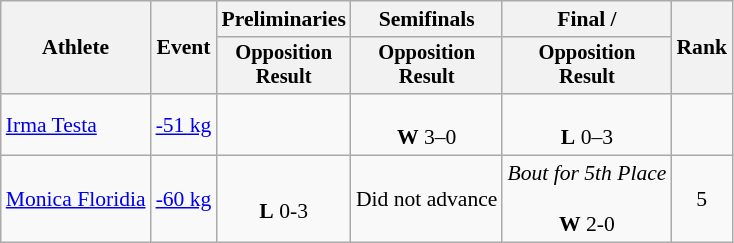<table class="wikitable" style="font-size:90%;">
<tr>
<th rowspan=2>Athlete</th>
<th rowspan=2>Event</th>
<th>Preliminaries</th>
<th>Semifinals</th>
<th>Final / </th>
<th rowspan=2>Rank</th>
</tr>
<tr style="font-size:95%">
<th>Opposition<br>Result</th>
<th>Opposition<br>Result</th>
<th>Opposition<br>Result</th>
</tr>
<tr align=center>
<td align=left><a href='#'>Irma Testa</a></td>
<td align=left><a href='#'>-51 kg</a></td>
<td></td>
<td><br><strong>W</strong> 3–0</td>
<td><br><strong>L</strong> 0–3</td>
<td></td>
</tr>
<tr align=center>
<td align=left><a href='#'>Monica Floridia</a></td>
<td align=left><a href='#'>-60 kg</a></td>
<td> <br> <strong>L</strong> 0-3</td>
<td>Did not advance</td>
<td><em>Bout for 5th Place</em><br> <br><strong>W</strong> 2-0</td>
<td>5</td>
</tr>
</table>
